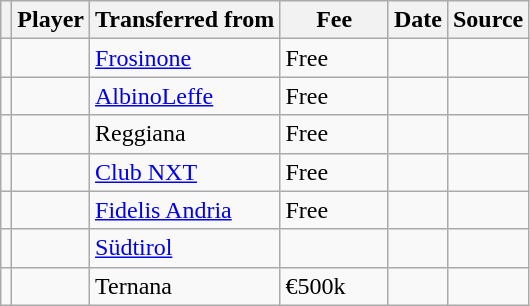<table class="wikitable plainrowheaders sortable">
<tr>
<th></th>
<th scope="col">Player</th>
<th>Transferred from</th>
<th style="width: 65px;">Fee</th>
<th scope="col">Date</th>
<th scope="col">Source</th>
</tr>
<tr>
<td align="center"></td>
<td></td>
<td> <a href='#'>Frosinone</a></td>
<td>Free</td>
<td></td>
<td></td>
</tr>
<tr>
<td align="center"></td>
<td></td>
<td> <a href='#'>AlbinoLeffe</a></td>
<td>Free</td>
<td></td>
<td></td>
</tr>
<tr>
<td align="center"></td>
<td></td>
<td> Reggiana</td>
<td>Free</td>
<td></td>
<td></td>
</tr>
<tr>
<td align="center"></td>
<td></td>
<td> <a href='#'>Club NXT</a></td>
<td>Free</td>
<td></td>
<td></td>
</tr>
<tr>
<td align="center"></td>
<td></td>
<td> <a href='#'>Fidelis Andria</a></td>
<td>Free</td>
<td></td>
<td></td>
</tr>
<tr>
<td align="center"></td>
<td></td>
<td> <a href='#'>Südtirol</a></td>
<td></td>
<td></td>
<td></td>
</tr>
<tr>
<td align="center"></td>
<td></td>
<td> Ternana</td>
<td>€500k</td>
<td></td>
<td></td>
</tr>
</table>
